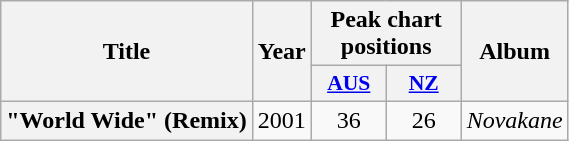<table class="wikitable plainrowheaders" style="text-align:center;">
<tr>
<th scope="col" rowspan="2">Title</th>
<th scope="col" rowspan="2">Year</th>
<th scope="col" colspan="2">Peak chart positions</th>
<th scope="col" rowspan="2">Album</th>
</tr>
<tr>
<th scope="col" style="width:3em;font-size:90%;"><a href='#'>AUS</a><br></th>
<th scope="col" style="width:3em;font-size:90%;"><a href='#'>NZ</a><br></th>
</tr>
<tr>
<th scope="row">"World Wide" (Remix)<br></th>
<td>2001</td>
<td>36</td>
<td>26</td>
<td><em>Novakane</em></td>
</tr>
</table>
